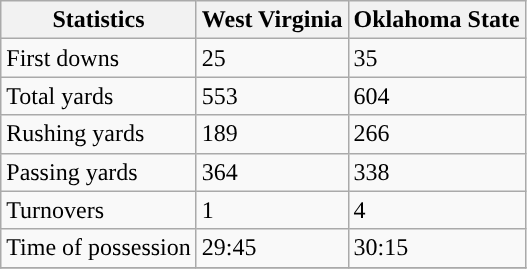<table class="wikitable" style="float: left;">
<tr>
<th>Statistics</th>
<th>West Virginia</th>
<th>Oklahoma State</th>
</tr>
<tr>
<td>First downs</td>
<td>25</td>
<td>35</td>
</tr>
<tr>
<td>Total yards</td>
<td>553</td>
<td>604</td>
</tr>
<tr>
<td>Rushing yards</td>
<td>189</td>
<td>266</td>
</tr>
<tr>
<td>Passing yards</td>
<td>364</td>
<td>338</td>
</tr>
<tr>
<td>Turnovers</td>
<td>1</td>
<td>4</td>
</tr>
<tr>
<td>Time of possession</td>
<td>29:45</td>
<td>30:15</td>
</tr>
<tr>
</tr>
</table>
